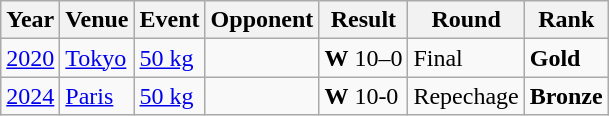<table Class="wikitable sortable">
<tr>
<th>Year</th>
<th>Venue</th>
<th>Event</th>
<th>Opponent</th>
<th>Result</th>
<th>Round</th>
<th>Rank</th>
</tr>
<tr>
<td><a href='#'>2020</a></td>
<td><a href='#'>Tokyo</a></td>
<td><a href='#'>50 kg</a></td>
<td></td>
<td><strong>W</strong> 10–0</td>
<td>Final</td>
<td> <strong>Gold</strong></td>
</tr>
<tr>
<td><a href='#'>2024</a></td>
<td><a href='#'>Paris</a></td>
<td><a href='#'>50 kg</a></td>
<td></td>
<td><strong>W</strong> 10-0</td>
<td>Repechage</td>
<td> <strong>Bronze</strong></td>
</tr>
</table>
